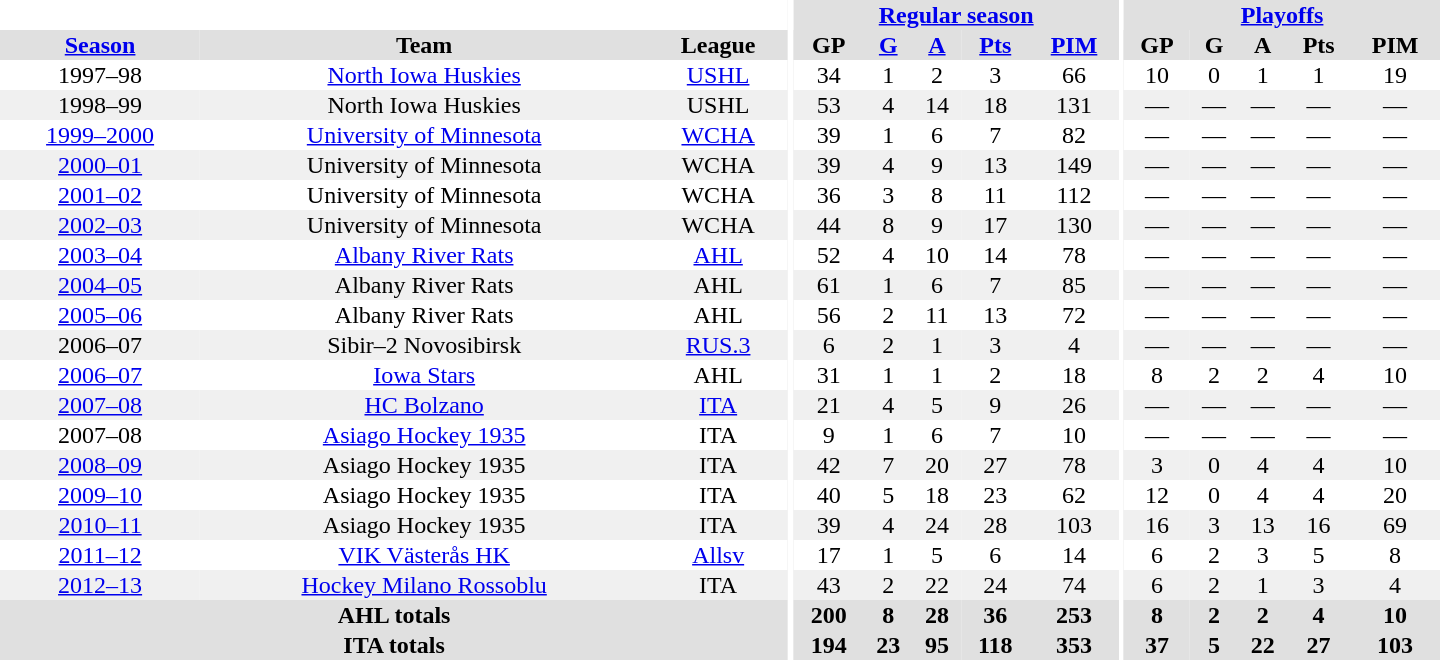<table border="0" cellpadding="1" cellspacing="0" style="text-align:center; width:60em">
<tr bgcolor="#e0e0e0">
<th colspan="3" bgcolor="#ffffff"></th>
<th rowspan="99" bgcolor="#ffffff"></th>
<th colspan="5"><a href='#'>Regular season</a></th>
<th rowspan="99" bgcolor="#ffffff"></th>
<th colspan="5"><a href='#'>Playoffs</a></th>
</tr>
<tr bgcolor="#e0e0e0">
<th><a href='#'>Season</a></th>
<th>Team</th>
<th>League</th>
<th>GP</th>
<th><a href='#'>G</a></th>
<th><a href='#'>A</a></th>
<th><a href='#'>Pts</a></th>
<th><a href='#'>PIM</a></th>
<th>GP</th>
<th>G</th>
<th>A</th>
<th>Pts</th>
<th>PIM</th>
</tr>
<tr>
<td>1997–98</td>
<td><a href='#'>North Iowa Huskies</a></td>
<td><a href='#'>USHL</a></td>
<td>34</td>
<td>1</td>
<td>2</td>
<td>3</td>
<td>66</td>
<td>10</td>
<td>0</td>
<td>1</td>
<td>1</td>
<td>19</td>
</tr>
<tr bgcolor="#f0f0f0">
<td>1998–99</td>
<td>North Iowa Huskies</td>
<td>USHL</td>
<td>53</td>
<td>4</td>
<td>14</td>
<td>18</td>
<td>131</td>
<td>—</td>
<td>—</td>
<td>—</td>
<td>—</td>
<td>—</td>
</tr>
<tr>
<td><a href='#'>1999–2000</a></td>
<td><a href='#'>University of Minnesota</a></td>
<td><a href='#'>WCHA</a></td>
<td>39</td>
<td>1</td>
<td>6</td>
<td>7</td>
<td>82</td>
<td>—</td>
<td>—</td>
<td>—</td>
<td>—</td>
<td>—</td>
</tr>
<tr bgcolor="#f0f0f0">
<td><a href='#'>2000–01</a></td>
<td>University of Minnesota</td>
<td>WCHA</td>
<td>39</td>
<td>4</td>
<td>9</td>
<td>13</td>
<td>149</td>
<td>—</td>
<td>—</td>
<td>—</td>
<td>—</td>
<td>—</td>
</tr>
<tr>
<td><a href='#'>2001–02</a></td>
<td>University of Minnesota</td>
<td>WCHA</td>
<td>36</td>
<td>3</td>
<td>8</td>
<td>11</td>
<td>112</td>
<td>—</td>
<td>—</td>
<td>—</td>
<td>—</td>
<td>—</td>
</tr>
<tr bgcolor="#f0f0f0">
<td><a href='#'>2002–03</a></td>
<td>University of Minnesota</td>
<td>WCHA</td>
<td>44</td>
<td>8</td>
<td>9</td>
<td>17</td>
<td>130</td>
<td>—</td>
<td>—</td>
<td>—</td>
<td>—</td>
<td>—</td>
</tr>
<tr>
<td><a href='#'>2003–04</a></td>
<td><a href='#'>Albany River Rats</a></td>
<td><a href='#'>AHL</a></td>
<td>52</td>
<td>4</td>
<td>10</td>
<td>14</td>
<td>78</td>
<td>—</td>
<td>—</td>
<td>—</td>
<td>—</td>
<td>—</td>
</tr>
<tr bgcolor="#f0f0f0">
<td><a href='#'>2004–05</a></td>
<td>Albany River Rats</td>
<td>AHL</td>
<td>61</td>
<td>1</td>
<td>6</td>
<td>7</td>
<td>85</td>
<td>—</td>
<td>—</td>
<td>—</td>
<td>—</td>
<td>—</td>
</tr>
<tr>
<td><a href='#'>2005–06</a></td>
<td>Albany River Rats</td>
<td>AHL</td>
<td>56</td>
<td>2</td>
<td>11</td>
<td>13</td>
<td>72</td>
<td>—</td>
<td>—</td>
<td>—</td>
<td>—</td>
<td>—</td>
</tr>
<tr bgcolor="#f0f0f0">
<td>2006–07</td>
<td>Sibir–2 Novosibirsk</td>
<td><a href='#'>RUS.3</a></td>
<td>6</td>
<td>2</td>
<td>1</td>
<td>3</td>
<td>4</td>
<td>—</td>
<td>—</td>
<td>—</td>
<td>—</td>
<td>—</td>
</tr>
<tr>
<td><a href='#'>2006–07</a></td>
<td><a href='#'>Iowa Stars</a></td>
<td>AHL</td>
<td>31</td>
<td>1</td>
<td>1</td>
<td>2</td>
<td>18</td>
<td>8</td>
<td>2</td>
<td>2</td>
<td>4</td>
<td>10</td>
</tr>
<tr bgcolor="#f0f0f0">
<td><a href='#'>2007–08</a></td>
<td><a href='#'>HC Bolzano</a></td>
<td><a href='#'>ITA</a></td>
<td>21</td>
<td>4</td>
<td>5</td>
<td>9</td>
<td>26</td>
<td>—</td>
<td>—</td>
<td>—</td>
<td>—</td>
<td>—</td>
</tr>
<tr>
<td>2007–08</td>
<td><a href='#'>Asiago Hockey 1935</a></td>
<td>ITA</td>
<td>9</td>
<td>1</td>
<td>6</td>
<td>7</td>
<td>10</td>
<td>—</td>
<td>—</td>
<td>—</td>
<td>—</td>
<td>—</td>
</tr>
<tr bgcolor="#f0f0f0">
<td><a href='#'>2008–09</a></td>
<td>Asiago Hockey 1935</td>
<td>ITA</td>
<td>42</td>
<td>7</td>
<td>20</td>
<td>27</td>
<td>78</td>
<td>3</td>
<td>0</td>
<td>4</td>
<td>4</td>
<td>10</td>
</tr>
<tr>
<td><a href='#'>2009–10</a></td>
<td>Asiago Hockey 1935</td>
<td>ITA</td>
<td>40</td>
<td>5</td>
<td>18</td>
<td>23</td>
<td>62</td>
<td>12</td>
<td>0</td>
<td>4</td>
<td>4</td>
<td>20</td>
</tr>
<tr bgcolor="#f0f0f0">
<td><a href='#'>2010–11</a></td>
<td>Asiago Hockey 1935</td>
<td>ITA</td>
<td>39</td>
<td>4</td>
<td>24</td>
<td>28</td>
<td>103</td>
<td>16</td>
<td>3</td>
<td>13</td>
<td>16</td>
<td>69</td>
</tr>
<tr>
<td><a href='#'>2011–12</a></td>
<td><a href='#'>VIK Västerås HK</a></td>
<td><a href='#'>Allsv</a></td>
<td>17</td>
<td>1</td>
<td>5</td>
<td>6</td>
<td>14</td>
<td>6</td>
<td>2</td>
<td>3</td>
<td>5</td>
<td>8</td>
</tr>
<tr bgcolor="#f0f0f0">
<td><a href='#'>2012–13</a></td>
<td><a href='#'>Hockey Milano Rossoblu</a></td>
<td>ITA</td>
<td>43</td>
<td>2</td>
<td>22</td>
<td>24</td>
<td>74</td>
<td>6</td>
<td>2</td>
<td>1</td>
<td>3</td>
<td>4</td>
</tr>
<tr bgcolor="#e0e0e0">
<th colspan="3">AHL totals</th>
<th>200</th>
<th>8</th>
<th>28</th>
<th>36</th>
<th>253</th>
<th>8</th>
<th>2</th>
<th>2</th>
<th>4</th>
<th>10</th>
</tr>
<tr bgcolor="#e0e0e0">
<th colspan="3">ITA totals</th>
<th>194</th>
<th>23</th>
<th>95</th>
<th>118</th>
<th>353</th>
<th>37</th>
<th>5</th>
<th>22</th>
<th>27</th>
<th>103</th>
</tr>
</table>
